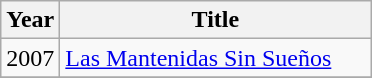<table class="wikitable">
<tr>
<th>Year</th>
<th width="200">Title</th>
</tr>
<tr>
<td>2007</td>
<td><a href='#'>Las Mantenidas Sin Sueños</a></td>
</tr>
<tr>
</tr>
</table>
